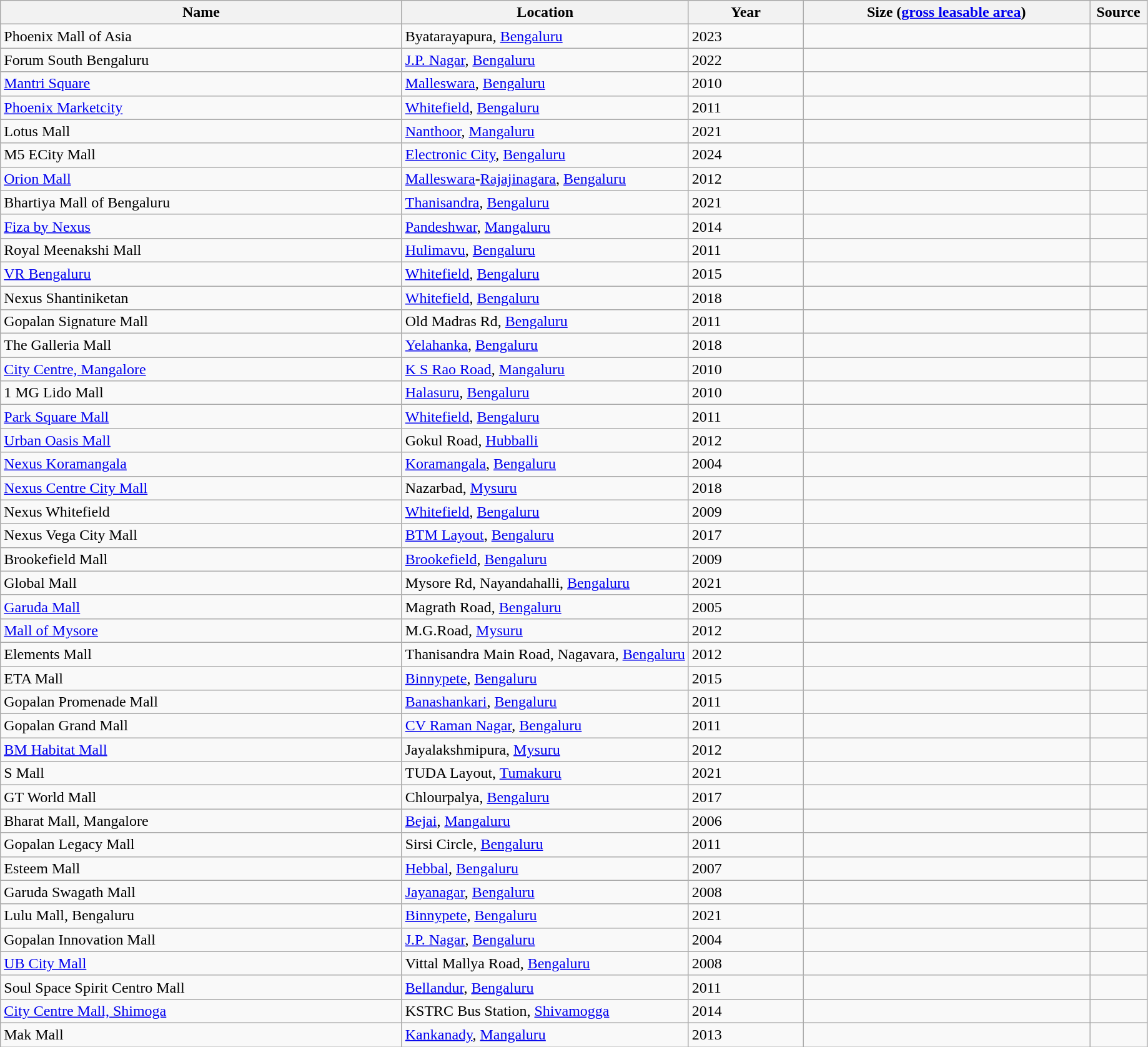<table class="wikitable sortable">
<tr>
<th style="width:35%;">Name</th>
<th style="width:25%;">Location</th>
<th style="width:10%;">Year</th>
<th style="width:25%;" data-sort-type=number>Size (<a href='#'>gross leasable area</a>)</th>
<th style="width:5%;">Source</th>
</tr>
<tr>
<td>Phoenix Mall of Asia</td>
<td>Byatarayapura, <a href='#'>Bengaluru</a></td>
<td>2023</td>
<td></td>
<td></td>
</tr>
<tr>
<td>Forum South Bengaluru</td>
<td><a href='#'>J.P. Nagar</a>, <a href='#'>Bengaluru</a></td>
<td>2022</td>
<td></td>
<td></td>
</tr>
<tr>
<td><a href='#'>Mantri Square</a></td>
<td><a href='#'>Malleswara</a>, <a href='#'>Bengaluru</a></td>
<td>2010</td>
<td></td>
<td></td>
</tr>
<tr>
<td><a href='#'>Phoenix Marketcity</a></td>
<td><a href='#'>Whitefield</a>, <a href='#'>Bengaluru</a></td>
<td>2011</td>
<td></td>
<td></td>
</tr>
<tr>
<td>Lotus Mall</td>
<td><a href='#'>Nanthoor</a>, <a href='#'>Mangaluru</a></td>
<td>2021</td>
<td></td>
<td></td>
</tr>
<tr>
<td>M5 ECity Mall</td>
<td><a href='#'>Electronic City</a>, <a href='#'>Bengaluru</a></td>
<td>2024</td>
<td></td>
<td></td>
</tr>
<tr>
<td><a href='#'>Orion Mall</a></td>
<td><a href='#'>Malleswara</a>-<a href='#'>Rajajinagara</a>, <a href='#'>Bengaluru</a></td>
<td>2012</td>
<td></td>
<td></td>
</tr>
<tr>
<td>Bhartiya Mall of Bengaluru</td>
<td><a href='#'>Thanisandra</a>, <a href='#'>Bengaluru</a></td>
<td>2021</td>
<td></td>
<td></td>
</tr>
<tr>
<td><a href='#'>Fiza by Nexus</a></td>
<td><a href='#'>Pandeshwar</a>, <a href='#'>Mangaluru</a></td>
<td>2014</td>
<td></td>
<td></td>
</tr>
<tr>
<td>Royal Meenakshi Mall</td>
<td><a href='#'>Hulimavu</a>, <a href='#'>Bengaluru</a></td>
<td>2011</td>
<td></td>
<td></td>
</tr>
<tr>
<td><a href='#'>VR Bengaluru</a></td>
<td><a href='#'>Whitefield</a>, <a href='#'>Bengaluru</a></td>
<td>2015</td>
<td></td>
<td></td>
</tr>
<tr>
<td>Nexus Shantiniketan</td>
<td><a href='#'>Whitefield</a>, <a href='#'>Bengaluru</a></td>
<td>2018</td>
<td></td>
<td></td>
</tr>
<tr>
<td>Gopalan Signature Mall</td>
<td>Old Madras Rd, <a href='#'>Bengaluru</a></td>
<td>2011</td>
<td></td>
<td></td>
</tr>
<tr>
<td>The Galleria Mall</td>
<td><a href='#'>Yelahanka</a>, <a href='#'>Bengaluru</a></td>
<td>2018</td>
<td></td>
<td></td>
</tr>
<tr>
<td><a href='#'>City Centre, Mangalore</a></td>
<td><a href='#'>K S Rao Road</a>, <a href='#'>Mangaluru</a></td>
<td>2010</td>
<td></td>
<td></td>
</tr>
<tr>
<td>1 MG Lido Mall</td>
<td><a href='#'>Halasuru</a>, <a href='#'>Bengaluru</a></td>
<td>2010</td>
<td></td>
<td></td>
</tr>
<tr>
<td><a href='#'>Park Square Mall</a></td>
<td><a href='#'>Whitefield</a>, <a href='#'>Bengaluru</a></td>
<td>2011</td>
<td></td>
<td></td>
</tr>
<tr>
<td><a href='#'>Urban Oasis Mall</a></td>
<td>Gokul Road, <a href='#'>Hubballi</a></td>
<td>2012</td>
<td></td>
<td></td>
</tr>
<tr>
<td><a href='#'>Nexus Koramangala</a></td>
<td><a href='#'>Koramangala</a>, <a href='#'>Bengaluru</a></td>
<td>2004</td>
<td></td>
<td></td>
</tr>
<tr>
<td><a href='#'>Nexus Centre City Mall</a></td>
<td>Nazarbad, <a href='#'>Mysuru</a></td>
<td>2018</td>
<td></td>
<td></td>
</tr>
<tr>
<td>Nexus Whitefield</td>
<td><a href='#'>Whitefield</a>, <a href='#'>Bengaluru</a></td>
<td>2009</td>
<td></td>
<td></td>
</tr>
<tr>
<td>Nexus Vega City Mall</td>
<td><a href='#'>BTM Layout</a>, <a href='#'>Bengaluru</a></td>
<td>2017</td>
<td></td>
<td></td>
</tr>
<tr>
<td>Brookefield Mall</td>
<td><a href='#'>Brookefield</a>, <a href='#'>Bengaluru</a></td>
<td>2009</td>
<td></td>
<td></td>
</tr>
<tr>
<td>Global Mall</td>
<td>Mysore Rd, Nayandahalli, <a href='#'>Bengaluru</a></td>
<td>2021</td>
<td></td>
<td></td>
</tr>
<tr>
<td><a href='#'>Garuda Mall</a></td>
<td>Magrath Road, <a href='#'>Bengaluru</a></td>
<td>2005</td>
<td></td>
<td></td>
</tr>
<tr>
<td><a href='#'>Mall of Mysore</a></td>
<td>M.G.Road, <a href='#'>Mysuru</a></td>
<td>2012</td>
<td></td>
<td></td>
</tr>
<tr>
<td>Elements Mall</td>
<td>Thanisandra Main Road, Nagavara, <a href='#'>Bengaluru</a></td>
<td>2012</td>
<td></td>
<td></td>
</tr>
<tr>
<td>ETA Mall</td>
<td><a href='#'>Binnypete</a>, <a href='#'>Bengaluru</a></td>
<td>2015</td>
<td></td>
<td></td>
</tr>
<tr>
<td>Gopalan Promenade Mall</td>
<td><a href='#'>Banashankari</a>, <a href='#'>Bengaluru</a></td>
<td>2011</td>
<td></td>
<td></td>
</tr>
<tr>
<td>Gopalan Grand Mall</td>
<td><a href='#'>CV Raman Nagar</a>, <a href='#'>Bengaluru</a></td>
<td>2011</td>
<td></td>
<td></td>
</tr>
<tr>
<td><a href='#'>BM Habitat Mall</a></td>
<td>Jayalakshmipura, <a href='#'>Mysuru</a></td>
<td>2012</td>
<td></td>
<td></td>
</tr>
<tr>
<td>S Mall</td>
<td>TUDA Layout, <a href='#'>Tumakuru</a></td>
<td>2021</td>
<td></td>
<td></td>
</tr>
<tr>
<td>GT World Mall</td>
<td>Chlourpalya, <a href='#'>Bengaluru</a></td>
<td>2017</td>
<td></td>
<td></td>
</tr>
<tr>
<td>Bharat Mall, Mangalore</td>
<td><a href='#'>Bejai</a>, <a href='#'>Mangaluru</a></td>
<td>2006</td>
<td></td>
<td></td>
</tr>
<tr>
<td>Gopalan Legacy Mall</td>
<td>Sirsi Circle, <a href='#'>Bengaluru</a></td>
<td>2011</td>
<td></td>
<td></td>
</tr>
<tr>
<td>Esteem Mall</td>
<td><a href='#'>Hebbal</a>, <a href='#'>Bengaluru</a></td>
<td>2007</td>
<td></td>
<td></td>
</tr>
<tr>
<td>Garuda Swagath Mall</td>
<td><a href='#'>Jayanagar</a>, <a href='#'>Bengaluru</a></td>
<td>2008</td>
<td></td>
<td></td>
</tr>
<tr>
<td>Lulu Mall, Bengaluru</td>
<td><a href='#'>Binnypete</a>, <a href='#'>Bengaluru</a></td>
<td>2021</td>
<td></td>
<td></td>
</tr>
<tr>
<td>Gopalan Innovation Mall</td>
<td><a href='#'>J.P. Nagar</a>, <a href='#'>Bengaluru</a></td>
<td>2004</td>
<td></td>
<td></td>
</tr>
<tr>
<td><a href='#'>UB City Mall</a></td>
<td>Vittal Mallya Road, <a href='#'>Bengaluru</a></td>
<td>2008</td>
<td></td>
<td></td>
</tr>
<tr>
<td>Soul Space Spirit Centro Mall</td>
<td><a href='#'>Bellandur</a>, <a href='#'>Bengaluru</a></td>
<td>2011</td>
<td></td>
<td></td>
</tr>
<tr>
<td><a href='#'>City Centre Mall, Shimoga</a></td>
<td>KSTRC Bus Station, <a href='#'>Shivamogga</a></td>
<td>2014</td>
<td></td>
<td></td>
</tr>
<tr>
<td>Mak Mall</td>
<td><a href='#'>Kankanady</a>, <a href='#'>Mangaluru</a></td>
<td>2013</td>
<td></td>
<td></td>
</tr>
</table>
